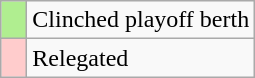<table class="wikitable">
<tr>
<td width=10px  bgcolor=B0EE90></td>
<td>Clinched playoff berth</td>
</tr>
<tr>
<td width=10px  bgcolor=FFCCCC></td>
<td>Relegated</td>
</tr>
</table>
